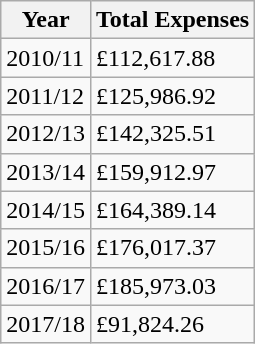<table class="wikitable sortable">
<tr>
<th>Year</th>
<th>Total Expenses</th>
</tr>
<tr>
<td>2010/11</td>
<td>£112,617.88</td>
</tr>
<tr>
<td>2011/12</td>
<td>£125,986.92</td>
</tr>
<tr>
<td>2012/13</td>
<td>£142,325.51</td>
</tr>
<tr>
<td>2013/14</td>
<td>£159,912.97</td>
</tr>
<tr>
<td>2014/15</td>
<td>£164,389.14</td>
</tr>
<tr>
<td>2015/16</td>
<td>£176,017.37</td>
</tr>
<tr>
<td>2016/17</td>
<td>£185,973.03</td>
</tr>
<tr>
<td>2017/18</td>
<td>£91,824.26</td>
</tr>
</table>
